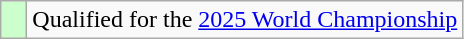<table class="wikitable">
<tr>
<td style="width: 10px; background: #CCFFCC;"></td>
<td>Qualified for the <a href='#'>2025 World Championship</a></td>
</tr>
</table>
